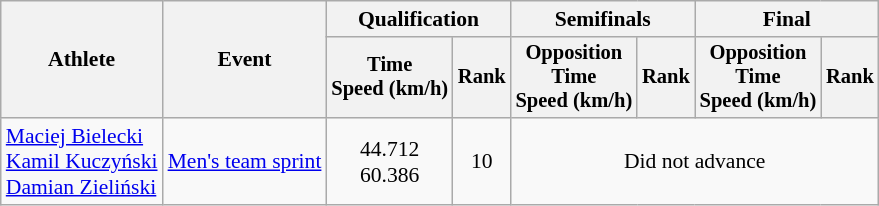<table class="wikitable" style="font-size:90%">
<tr>
<th rowspan="2">Athlete</th>
<th rowspan="2">Event</th>
<th colspan=2>Qualification</th>
<th colspan=2>Semifinals</th>
<th colspan=2>Final</th>
</tr>
<tr style="font-size:95%">
<th>Time<br>Speed (km/h)</th>
<th>Rank</th>
<th>Opposition<br>Time<br>Speed (km/h)</th>
<th>Rank</th>
<th>Opposition<br>Time<br>Speed (km/h)</th>
<th>Rank</th>
</tr>
<tr align=center>
<td align=left><a href='#'>Maciej Bielecki</a><br><a href='#'>Kamil Kuczyński</a><br><a href='#'>Damian Zieliński</a></td>
<td align=left><a href='#'>Men's team sprint</a></td>
<td>44.712<br>60.386</td>
<td>10</td>
<td colspan=4>Did not advance</td>
</tr>
</table>
